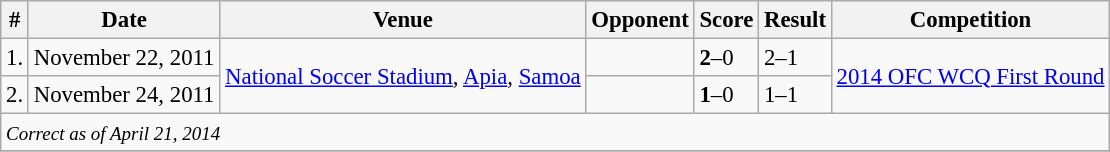<table class="wikitable" style="font-size:95%;">
<tr>
<th>#</th>
<th>Date</th>
<th>Venue</th>
<th>Opponent</th>
<th>Score</th>
<th>Result</th>
<th>Competition</th>
</tr>
<tr>
<td>1.</td>
<td>November 22, 2011</td>
<td rowspan="2"><a href='#'>National Soccer Stadium</a>, <a href='#'>Apia</a>, <a href='#'>Samoa</a></td>
<td></td>
<td><strong>2</strong>–0</td>
<td>2–1</td>
<td rowspan="2"><a href='#'>2014 OFC WCQ First Round</a></td>
</tr>
<tr>
<td>2.</td>
<td>November 24, 2011</td>
<td></td>
<td><strong>1</strong>–0</td>
<td>1–1</td>
</tr>
<tr>
<td colspan="12"><small><em>Correct as of April 21, 2014</em></small></td>
</tr>
<tr>
</tr>
</table>
